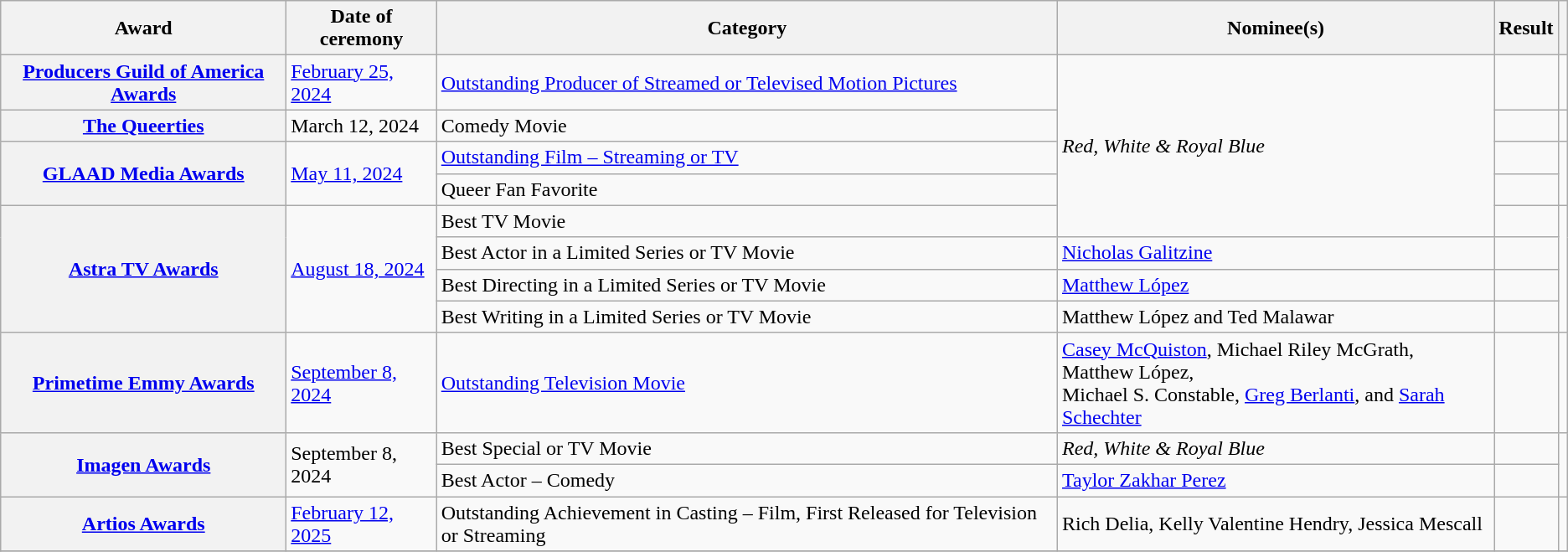<table class="wikitable sortable plainrowheaders">
<tr>
<th scope="col">Award</th>
<th scope="col">Date of ceremony</th>
<th scope="col">Category</th>
<th scope="col">Nominee(s)</th>
<th scope="col">Result</th>
<th scope="col" class="unsortable"></th>
</tr>
<tr>
<th scope="row"><a href='#'>Producers Guild of America Awards</a></th>
<td><a href='#'>February 25, 2024</a></td>
<td><a href='#'>Outstanding Producer of Streamed or Televised Motion Pictures</a></td>
<td rowspan="5"><em>Red, White & Royal Blue</em></td>
<td></td>
<td align="center"></td>
</tr>
<tr>
<th scope="row"><a href='#'>The Queerties</a></th>
<td>March 12, 2024</td>
<td>Comedy Movie</td>
<td></td>
<td align="center"></td>
</tr>
<tr>
<th scope="row" rowspan="2"><a href='#'>GLAAD Media Awards</a></th>
<td rowspan="2"><a href='#'>May 11, 2024</a></td>
<td><a href='#'>Outstanding Film – Streaming or TV</a></td>
<td></td>
<td align="center" rowspan="2"></td>
</tr>
<tr>
<td>Queer Fan Favorite</td>
<td></td>
</tr>
<tr>
<th scope="row" rowspan='4'><a href='#'>Astra TV Awards</a></th>
<td rowspan="4"><a href='#'>August 18, 2024</a></td>
<td>Best TV Movie</td>
<td></td>
<td align="center" rowspan="4"></td>
</tr>
<tr>
<td>Best Actor in a Limited Series or TV Movie</td>
<td><a href='#'>Nicholas Galitzine</a></td>
<td></td>
</tr>
<tr>
<td>Best Directing in a Limited Series or TV Movie</td>
<td><a href='#'>Matthew López</a></td>
<td></td>
</tr>
<tr>
<td>Best Writing in a Limited Series or TV Movie</td>
<td>Matthew López and Ted Malawar</td>
<td></td>
</tr>
<tr>
<th scope="row"><a href='#'>Primetime Emmy Awards</a></th>
<td><a href='#'>September 8, 2024</a></td>
<td><a href='#'>Outstanding Television Movie</a></td>
<td><a href='#'>Casey McQuiston</a>, Michael Riley McGrath, Matthew López, <br> Michael S. Constable, <a href='#'>Greg Berlanti</a>, and <a href='#'>Sarah Schechter</a></td>
<td></td>
<td align="center"></td>
</tr>
<tr>
<th scope="row" rowspan="2"><a href='#'>Imagen Awards</a></th>
<td rowspan="2">September 8, 2024</td>
<td>Best Special or TV Movie</td>
<td><em>Red, White & Royal Blue</em></td>
<td></td>
<td align="center" rowspan="2"></td>
</tr>
<tr>
<td>Best Actor – Comedy</td>
<td><a href='#'>Taylor Zakhar Perez</a></td>
<td></td>
</tr>
<tr>
<th scope="row"><a href='#'>Artios Awards</a></th>
<td><a href='#'>February 12, 2025</a></td>
<td>Outstanding Achievement in Casting – Film, First Released for Television or Streaming</td>
<td>Rich Delia, Kelly Valentine Hendry, Jessica Mescall</td>
<td></td>
<td align="center"></td>
</tr>
<tr>
</tr>
</table>
